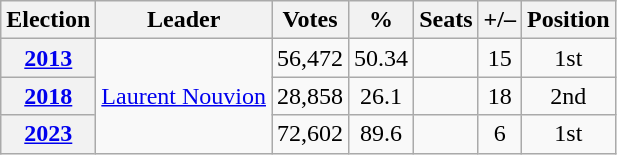<table class="wikitable" style="text-align:center">
<tr>
<th>Election</th>
<th>Leader</th>
<th><strong>Votes</strong></th>
<th><strong>%</strong></th>
<th><strong>Seats</strong></th>
<th>+/–</th>
<th><strong>Position</strong></th>
</tr>
<tr>
<th><a href='#'>2013</a></th>
<td rowspan="3"><a href='#'>Laurent Nouvion</a></td>
<td>56,472</td>
<td>50.34</td>
<td></td>
<td> 15</td>
<td> 1st</td>
</tr>
<tr>
<th><a href='#'>2018</a></th>
<td>28,858</td>
<td>26.1</td>
<td></td>
<td> 18</td>
<td> 2nd</td>
</tr>
<tr>
<th><a href='#'>2023</a></th>
<td>72,602</td>
<td>89.6</td>
<td></td>
<td> 6</td>
<td> 1st</td>
</tr>
</table>
